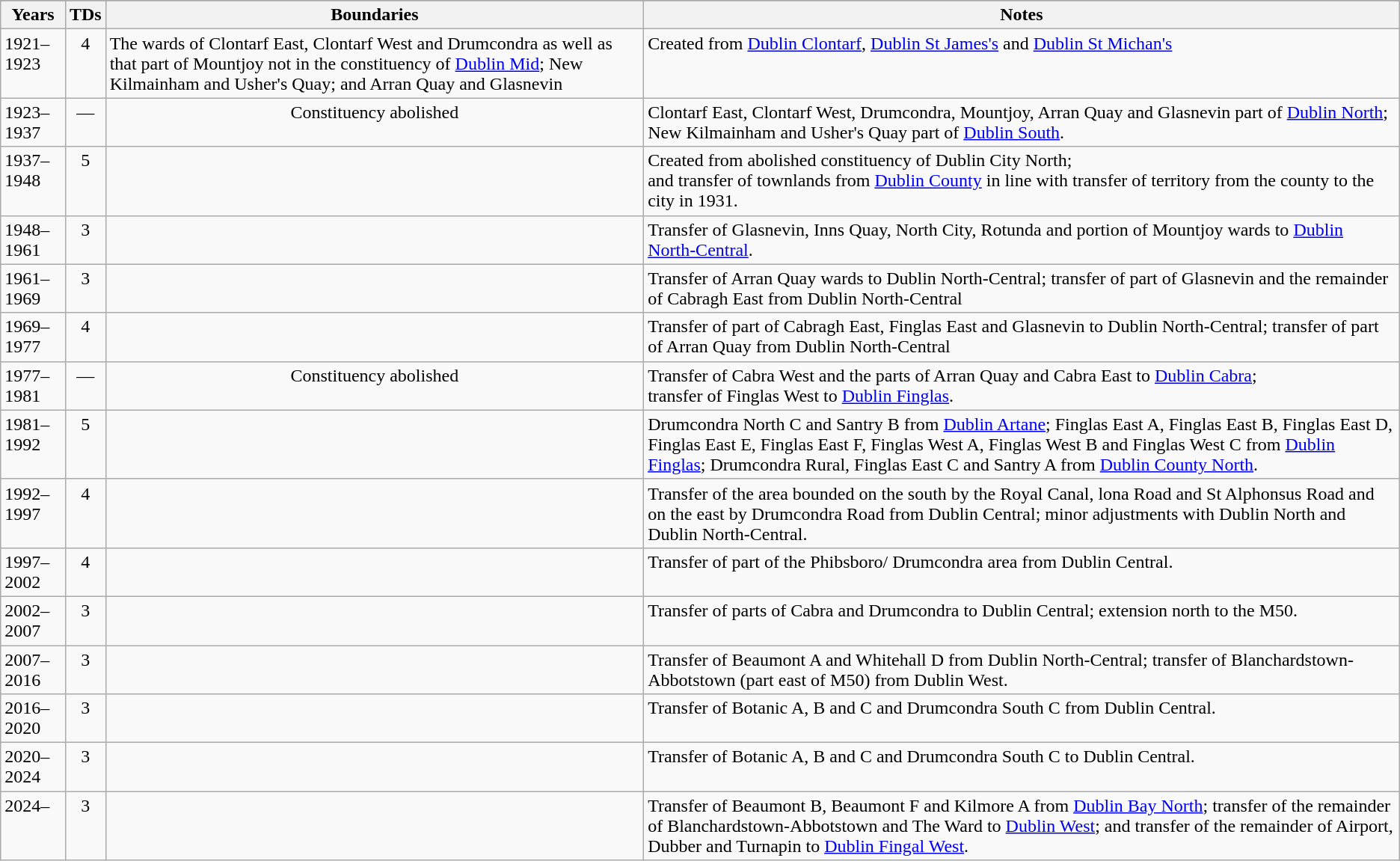<table class="wikitable collapsible">
<tr>
</tr>
<tr>
<th>Years</th>
<th>TDs</th>
<th>Boundaries</th>
<th>Notes</th>
</tr>
<tr style="vertical-align:top">
<td>1921–1923</td>
<td style="text-align:center">4</td>
<td>The wards of Clontarf East, Clontarf West and Drumcondra as well as that part of Mountjoy not in the constituency of <a href='#'>Dublin Mid</a>; New Kilmainham and Usher's Quay; and Arran Quay and Glasnevin</td>
<td>Created from <a href='#'>Dublin Clontarf</a>, <a href='#'>Dublin St James's</a> and <a href='#'>Dublin St Michan's</a></td>
</tr>
<tr style="vertical-align:top">
<td>1923–1937</td>
<td style="text-align:center">—</td>
<td style="text-align:center">Constituency abolished</td>
<td>Clontarf East, Clontarf West, Drumcondra, Mountjoy, Arran Quay and Glasnevin part of <a href='#'>Dublin North</a>;<br>New Kilmainham and Usher's Quay part of <a href='#'>Dublin South</a>.</td>
</tr>
<tr style="vertical-align:top">
<td>1937–1948</td>
<td style="text-align:center">5</td>
<td></td>
<td>Created from abolished constituency of Dublin City North;<br>and transfer of townlands from <a href='#'>Dublin County</a> in line with transfer of territory from the county to the city in 1931.</td>
</tr>
<tr style="vertical-align:top">
<td>1948–1961</td>
<td style="text-align:center">3</td>
<td></td>
<td>Transfer of Glasnevin, Inns Quay, North City, Rotunda and portion of Mountjoy wards to <a href='#'>Dublin North-Central</a>.</td>
</tr>
<tr style="vertical-align:top">
<td>1961–1969</td>
<td style="text-align:center">3</td>
<td></td>
<td>Transfer of Arran Quay wards to Dublin North-Central; transfer of part of Glasnevin and the remainder of Cabragh East from Dublin North-Central</td>
</tr>
<tr style="vertical-align:top">
<td>1969–1977</td>
<td style="text-align:center">4</td>
<td></td>
<td>Transfer of part of Cabragh East, Finglas East and Glasnevin to Dublin North-Central; transfer of part of Arran Quay from Dublin North-Central</td>
</tr>
<tr style="vertical-align:top">
<td>1977–1981</td>
<td style="text-align:center">—</td>
<td style="text-align:center">Constituency abolished</td>
<td>Transfer of Cabra West and the parts of Arran Quay and Cabra East to <a href='#'>Dublin Cabra</a>;<br>transfer of Finglas West to <a href='#'>Dublin Finglas</a>.</td>
</tr>
<tr style="vertical-align:top">
<td>1981–1992</td>
<td style="text-align:center">5</td>
<td><br></td>
<td>Drumcondra North C and Santry B from <a href='#'>Dublin Artane</a>; Finglas East A, Finglas East B, Finglas East D, Finglas East E, Finglas East F, Finglas West A, Finglas West B and Finglas West C from <a href='#'>Dublin Finglas</a>; Drumcondra Rural, Finglas East C and Santry A from <a href='#'>Dublin County North</a>.</td>
</tr>
<tr style="vertical-align:top">
<td>1992–1997</td>
<td style="text-align:center">4</td>
<td></td>
<td>Transfer of the area bounded on the south by the Royal Canal, lona Road and St Alphonsus Road and on the east by Drumcondra Road from Dublin Central; minor adjustments with Dublin North and Dublin North-Central.</td>
</tr>
<tr style="vertical-align:top">
<td>1997–2002</td>
<td style="text-align:center">4</td>
<td></td>
<td>Transfer of part of the Phibsboro/ Drumcondra area from Dublin Central.</td>
</tr>
<tr style="vertical-align:top">
<td>2002–2007</td>
<td style="text-align:center">3</td>
<td><br></td>
<td>Transfer of parts of Cabra and Drumcondra to Dublin Central; extension north to the M50.</td>
</tr>
<tr style="vertical-align:top">
<td>2007–2016</td>
<td style="text-align:center">3</td>
<td><br></td>
<td>Transfer of Beaumont A and Whitehall D from Dublin North-Central; transfer of Blanchardstown-Abbotstown (part east of M50) from Dublin West.</td>
</tr>
<tr style="vertical-align:top">
<td>2016–2020</td>
<td style="text-align:center">3</td>
<td><br></td>
<td>Transfer of Botanic A, B and C and Drumcondra South C from Dublin Central.</td>
</tr>
<tr style="vertical-align:top">
<td>2020–2024</td>
<td style="text-align:center">3</td>
<td><br></td>
<td>Transfer of Botanic A, B and C and Drumcondra South C to Dublin Central.</td>
</tr>
<tr style="vertical-align:top">
<td>2024–</td>
<td style="text-align:center">3</td>
<td></td>
<td {{hidden>Transfer of Beaumont B, Beaumont F and Kilmore A from <a href='#'>Dublin Bay North</a>; transfer of the remainder of Blanchardstown-Abbotstown and The Ward to <a href='#'>Dublin West</a>; and transfer of the remainder of Airport, Dubber and Turnapin to <a href='#'>Dublin Fingal West</a>.</td>
</tr>
</table>
